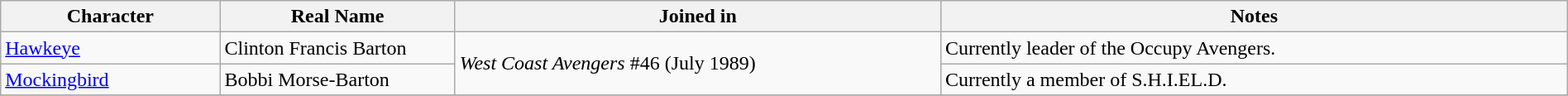<table class="wikitable" width=100%>
<tr>
<th width=14%>Character</th>
<th width=15%>Real Name</th>
<th width=31%>Joined in</th>
<th width=40%>Notes</th>
</tr>
<tr>
<td><a href='#'>Hawkeye</a></td>
<td>Clinton Francis Barton</td>
<td rowspan="2"><em>West Coast Avengers</em> #46 (July 1989)</td>
<td>Currently leader of the Occupy Avengers.</td>
</tr>
<tr>
<td><a href='#'>Mockingbird</a></td>
<td>Bobbi Morse-Barton</td>
<td>Currently a member of S.H.I.EL.D.</td>
</tr>
<tr>
</tr>
</table>
